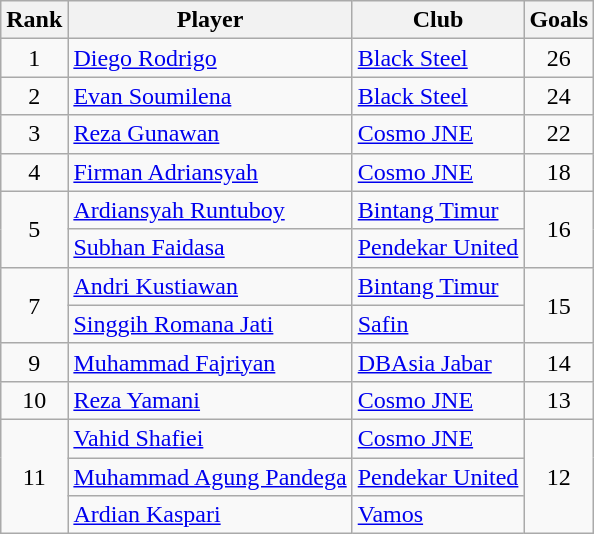<table class="wikitable" style="text-align:center">
<tr>
<th>Rank</th>
<th>Player</th>
<th>Club</th>
<th>Goals</th>
</tr>
<tr>
<td>1</td>
<td align="left"> <a href='#'>Diego Rodrigo</a></td>
<td align="left"><a href='#'>Black Steel</a></td>
<td>26</td>
</tr>
<tr>
<td>2</td>
<td align="left"> <a href='#'>Evan Soumilena</a></td>
<td align="left"><a href='#'>Black Steel</a></td>
<td>24</td>
</tr>
<tr>
<td>3</td>
<td align="left"> <a href='#'>Reza Gunawan</a></td>
<td align="left"><a href='#'>Cosmo JNE</a></td>
<td>22</td>
</tr>
<tr>
<td>4</td>
<td align="left"> <a href='#'>Firman Adriansyah</a></td>
<td align="left"><a href='#'>Cosmo JNE</a></td>
<td>18</td>
</tr>
<tr>
<td rowspan="2">5</td>
<td align="left"> <a href='#'>Ardiansyah Runtuboy</a></td>
<td align="left"><a href='#'>Bintang Timur</a></td>
<td rowspan="2">16</td>
</tr>
<tr>
<td align="left"> <a href='#'>Subhan Faidasa</a></td>
<td align="left"><a href='#'>Pendekar United</a></td>
</tr>
<tr>
<td rowspan="2">7</td>
<td align="left"> <a href='#'>Andri Kustiawan</a></td>
<td align="left"><a href='#'>Bintang Timur</a></td>
<td rowspan="2">15</td>
</tr>
<tr>
<td align="left"> <a href='#'>Singgih Romana Jati</a></td>
<td align="left"><a href='#'>Safin</a></td>
</tr>
<tr>
<td>9</td>
<td align="left"> <a href='#'>Muhammad Fajriyan</a></td>
<td align="left"><a href='#'>DBAsia Jabar</a></td>
<td>14</td>
</tr>
<tr>
<td>10</td>
<td align="left"> <a href='#'>Reza Yamani</a></td>
<td align="left"><a href='#'>Cosmo JNE</a></td>
<td>13</td>
</tr>
<tr>
<td rowspan="3">11</td>
<td align="left"> <a href='#'>Vahid Shafiei</a></td>
<td align="left"><a href='#'>Cosmo JNE</a></td>
<td rowspan="3">12</td>
</tr>
<tr>
<td align="left"> <a href='#'>Muhammad Agung Pandega</a></td>
<td align="left"><a href='#'>Pendekar United</a></td>
</tr>
<tr>
<td align="left"> <a href='#'>Ardian Kaspari</a></td>
<td align="left"><a href='#'>Vamos</a></td>
</tr>
</table>
